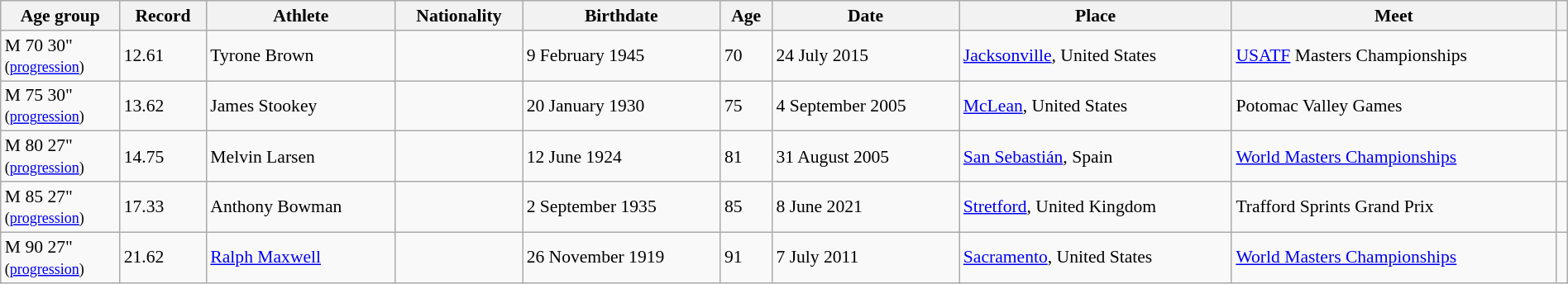<table class="wikitable" style="font-size:90%; width: 100%;">
<tr>
<th>Age group</th>
<th>Record</th>
<th>Athlete</th>
<th>Nationality</th>
<th>Birthdate</th>
<th>Age</th>
<th>Date</th>
<th>Place</th>
<th>Meet</th>
<th></th>
</tr>
<tr>
<td>M 70 30"<br><small>(<a href='#'>progression</a>)</small></td>
<td>12.61 </td>
<td>Tyrone Brown</td>
<td></td>
<td>9 February 1945</td>
<td>70</td>
<td>24 July 2015</td>
<td><a href='#'>Jacksonville</a>, United States</td>
<td><a href='#'>USATF</a> Masters Championships</td>
<td></td>
</tr>
<tr>
<td>M 75 30"<br><small>(<a href='#'>progression</a>)</small></td>
<td>13.62</td>
<td>James Stookey</td>
<td></td>
<td>20 January 1930</td>
<td>75</td>
<td>4 September 2005</td>
<td><a href='#'>McLean</a>, United States</td>
<td>Potomac Valley Games</td>
<td></td>
</tr>
<tr>
<td>M 80 27"<br><small>(<a href='#'>progression</a>)</small></td>
<td>14.75 </td>
<td>Melvin Larsen</td>
<td></td>
<td>12 June 1924</td>
<td>81</td>
<td>31 August 2005</td>
<td><a href='#'>San Sebastián</a>, Spain</td>
<td><a href='#'>World Masters Championships</a></td>
<td></td>
</tr>
<tr>
<td>M 85 27"<br><small>(<a href='#'>progression</a>)</small></td>
<td>17.33 </td>
<td>Anthony Bowman</td>
<td></td>
<td>2 September 1935</td>
<td>85</td>
<td>8 June 2021</td>
<td><a href='#'>Stretford</a>, United Kingdom</td>
<td>Trafford Sprints Grand Prix</td>
<td></td>
</tr>
<tr>
<td>M 90 27"<br><small>(<a href='#'>progression</a>)</small></td>
<td>21.62 </td>
<td><a href='#'>Ralph Maxwell</a></td>
<td></td>
<td>26 November 1919</td>
<td>91</td>
<td>7 July 2011</td>
<td><a href='#'>Sacramento</a>, United States</td>
<td><a href='#'>World Masters Championships</a></td>
<td></td>
</tr>
</table>
